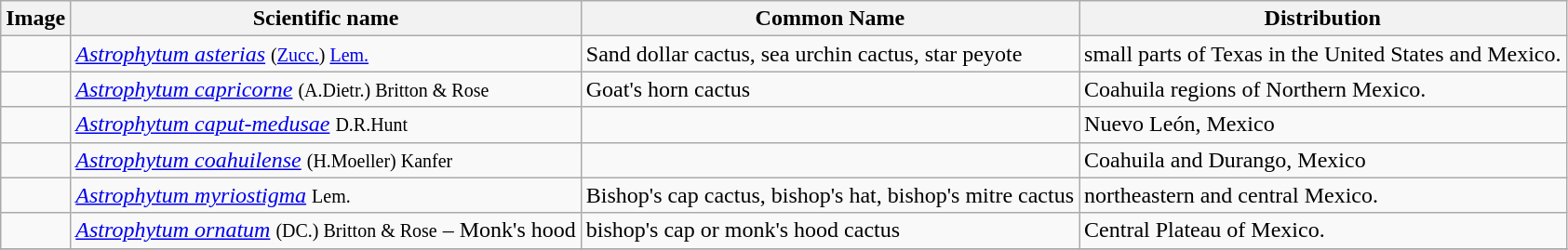<table class="wikitable">
<tr>
<th>Image</th>
<th>Scientific name</th>
<th>Common Name</th>
<th>Distribution</th>
</tr>
<tr>
<td></td>
<td><em><a href='#'>Astrophytum asterias</a></em> <small>(<a href='#'>Zucc.</a>) <a href='#'>Lem.</a></small></td>
<td>Sand dollar cactus, sea urchin cactus, star peyote</td>
<td>small parts of Texas in the United States and Mexico.</td>
</tr>
<tr>
<td></td>
<td><em><a href='#'>Astrophytum capricorne</a></em> <small>(A.Dietr.) Britton & Rose</small></td>
<td>Goat's horn cactus</td>
<td>Coahuila regions of Northern Mexico.</td>
</tr>
<tr>
<td></td>
<td><em><a href='#'>Astrophytum caput-medusae</a></em> <small>D.R.Hunt</small></td>
<td></td>
<td>Nuevo León, Mexico</td>
</tr>
<tr>
<td></td>
<td><em><a href='#'>Astrophytum coahuilense</a></em> <small>(H.Moeller) Kanfer</small></td>
<td></td>
<td>Coahuila and Durango, Mexico</td>
</tr>
<tr>
<td></td>
<td><em><a href='#'>Astrophytum myriostigma</a></em> <small>Lem.</small></td>
<td>Bishop's cap cactus, bishop's hat, bishop's mitre cactus</td>
<td>northeastern and central Mexico.</td>
</tr>
<tr>
<td></td>
<td><em><a href='#'>Astrophytum ornatum</a></em> <small>(DC.) Britton & Rose</small> – Monk's hood</td>
<td>bishop's cap or monk's hood cactus</td>
<td>Central Plateau of Mexico.</td>
</tr>
<tr>
</tr>
</table>
